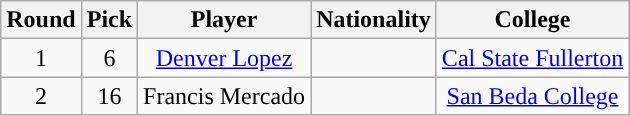<table class="wikitable sortable sortable">
<tr>
<th>Round</th>
<th>Pick</th>
<th>Player</th>
<th>Nationality</th>
<th>College</th>
</tr>
<tr style="text-align: center">
<td>1</td>
<td>6</td>
<td><a href='#'>Denver Lopez</a></td>
<td></td>
<td><a href='#'>Cal State Fullerton</a></td>
</tr>
<tr style="text-align: center">
<td>2</td>
<td>16</td>
<td>Francis Mercado</td>
<td></td>
<td><a href='#'>San Beda College</a></td>
</tr>
</table>
